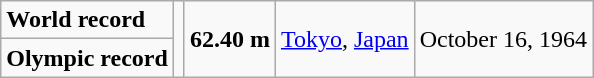<table class="wikitable">
<tr>
<td><strong>World record</strong></td>
<td rowspan=2></td>
<td rowspan=2><strong>62.40 m</strong></td>
<td rowspan=2><a href='#'>Tokyo</a>, <a href='#'>Japan</a></td>
<td rowspan=2>October 16, 1964</td>
</tr>
<tr>
<td><strong>Olympic record</strong></td>
</tr>
</table>
